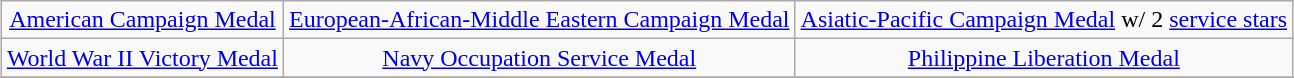<table class="wikitable" style="margin:1em auto; text-align:center;">
<tr>
<td><a href='#'>American Campaign Medal</a></td>
<td><a href='#'>European-African-Middle Eastern Campaign Medal</a></td>
<td><a href='#'>Asiatic-Pacific Campaign Medal</a> w/ 2 <a href='#'>service stars</a></td>
</tr>
<tr>
<td><a href='#'>World War II Victory Medal</a></td>
<td><a href='#'>Navy Occupation Service Medal</a></td>
<td><a href='#'>Philippine Liberation Medal</a></td>
</tr>
<tr>
</tr>
</table>
